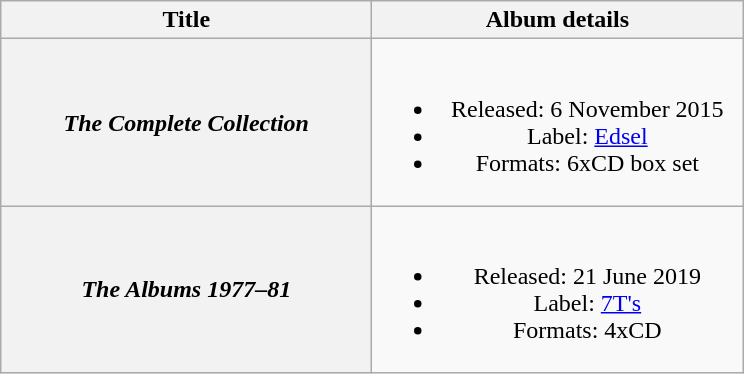<table class="wikitable plainrowheaders" style="text-align:center;">
<tr>
<th scope="col" style="width:15em;">Title</th>
<th scope="col" style="width:15em;">Album details</th>
</tr>
<tr>
<th scope="row"><em>The Complete Collection</em></th>
<td><br><ul><li>Released: 6 November 2015</li><li>Label: <a href='#'>Edsel</a></li><li>Formats: 6xCD box set</li></ul></td>
</tr>
<tr>
<th scope="row"><em>The Albums 1977–81</em></th>
<td><br><ul><li>Released: 21 June 2019</li><li>Label: <a href='#'>7T's</a></li><li>Formats: 4xCD</li></ul></td>
</tr>
</table>
